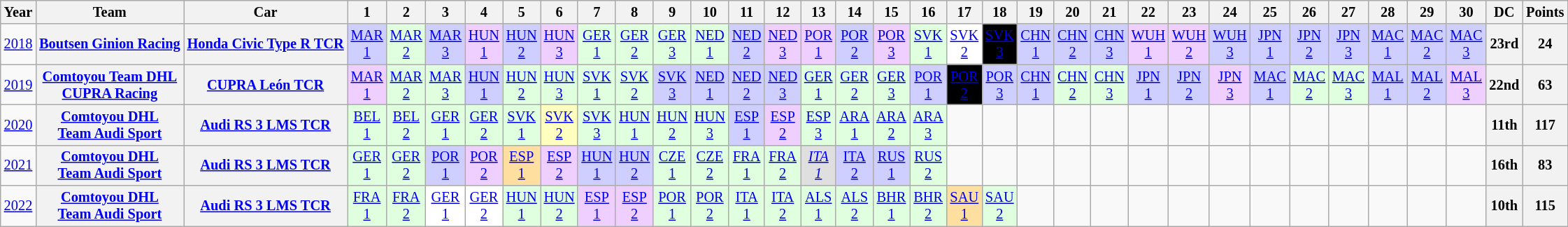<table class="wikitable" style="text-align:center; font-size:85%">
<tr>
<th>Year</th>
<th>Team</th>
<th>Car</th>
<th>1</th>
<th>2</th>
<th>3</th>
<th>4</th>
<th>5</th>
<th>6</th>
<th>7</th>
<th>8</th>
<th>9</th>
<th>10</th>
<th>11</th>
<th>12</th>
<th>13</th>
<th>14</th>
<th>15</th>
<th>16</th>
<th>17</th>
<th>18</th>
<th>19</th>
<th>20</th>
<th>21</th>
<th>22</th>
<th>23</th>
<th>24</th>
<th>25</th>
<th>26</th>
<th>27</th>
<th>28</th>
<th>29</th>
<th>30</th>
<th>DC</th>
<th>Points</th>
</tr>
<tr>
<td><a href='#'>2018</a></td>
<th nowrap><a href='#'>Boutsen Ginion Racing</a></th>
<th nowrap><a href='#'>Honda Civic Type R TCR</a></th>
<td style="background:#CFCFFF;"><a href='#'>MAR<br>1</a><br></td>
<td style="background:#DFFFDF;"><a href='#'>MAR<br>2</a><br></td>
<td style="background:#CFCFFF;"><a href='#'>MAR<br>3</a><br></td>
<td style="background:#EFCFFF;"><a href='#'>HUN<br>1</a><br></td>
<td style="background:#CFCFFF;"><a href='#'>HUN<br>2</a><br></td>
<td style="background:#EFCFFF;"><a href='#'>HUN<br>3</a><br></td>
<td style="background:#DFFFDF;"><a href='#'>GER<br>1</a><br></td>
<td style="background:#DFFFDF;"><a href='#'>GER<br>2</a><br></td>
<td style="background:#DFFFDF;"><a href='#'>GER<br>3</a><br></td>
<td style="background:#DFFFDF;"><a href='#'>NED<br>1</a><br></td>
<td style="background:#CFCFFF;"><a href='#'>NED<br>2</a><br></td>
<td style="background:#EFCFFF;"><a href='#'>NED<br>3</a><br></td>
<td style="background:#EFCFFF;"><a href='#'>POR<br>1</a><br></td>
<td style="background:#CFCFFF;"><a href='#'>POR<br>2</a><br></td>
<td style="background:#EFCFFF;"><a href='#'>POR<br>3</a><br></td>
<td style="background:#DFFFDF;"><a href='#'>SVK<br>1</a><br></td>
<td style="background:#FFFFFF;"><a href='#'>SVK<br>2</a><br></td>
<td style="background:#000000; color:white"><a href='#'><span>SVK<br>3</span></a><br></td>
<td style="background:#CFCFFF;"><a href='#'>CHN<br>1</a><br></td>
<td style="background:#CFCFFF;"><a href='#'>CHN<br>2</a><br></td>
<td style="background:#CFCFFF;"><a href='#'>CHN<br>3</a><br></td>
<td style="background:#EFCFFF;"><a href='#'>WUH<br>1</a><br></td>
<td style="background:#EFCFFF;"><a href='#'>WUH<br>2</a><br></td>
<td style="background:#CFCFFF;"><a href='#'>WUH<br>3</a><br></td>
<td style="background:#CFCFFF;"><a href='#'>JPN<br>1</a><br></td>
<td style="background:#CFCFFF;"><a href='#'>JPN<br>2</a><br></td>
<td style="background:#CFCFFF;"><a href='#'>JPN<br>3</a><br></td>
<td style="background:#CFCFFF;"><a href='#'>MAC<br>1</a><br></td>
<td style="background:#CFCFFF;"><a href='#'>MAC<br>2</a><br></td>
<td style="background:#CFCFFF;"><a href='#'>MAC<br>3</a><br></td>
<th>23rd</th>
<th>24</th>
</tr>
<tr>
<td><a href='#'>2019</a></td>
<th nowrap><a href='#'>Comtoyou Team DHL<br>CUPRA Racing</a></th>
<th nowrap><a href='#'>CUPRA León TCR</a></th>
<td style="background:#EFCFFF;"><a href='#'>MAR<br>1</a><br></td>
<td style="background:#DFFFDF;"><a href='#'>MAR<br>2</a><br></td>
<td style="background:#DFFFDF;"><a href='#'>MAR<br>3</a><br></td>
<td style="background:#CFCFFF;"><a href='#'>HUN<br>1</a><br></td>
<td style="background:#DFFFDF;"><a href='#'>HUN<br>2</a><br></td>
<td style="background:#DFFFDF;"><a href='#'>HUN<br>3</a><br></td>
<td style="background:#DFFFDF;"><a href='#'>SVK<br>1</a><br></td>
<td style="background:#DFFFDF;"><a href='#'>SVK<br>2</a><br></td>
<td style="background:#CFCFFF;"><a href='#'>SVK<br>3</a><br></td>
<td style="background:#CFCFFF;"><a href='#'>NED<br>1</a><br></td>
<td style="background:#CFCFFF;"><a href='#'>NED<br>2</a><br></td>
<td style="background:#CFCFFF;"><a href='#'>NED<br>3</a><br></td>
<td style="background:#DFFFDF;"><a href='#'>GER<br>1</a><br></td>
<td style="background:#DFFFDF;"><a href='#'>GER<br>2</a><br></td>
<td style="background:#DFFFDF;"><a href='#'>GER<br>3</a><br></td>
<td style="background:#CFCFFF;"><a href='#'>POR<br>1</a><br></td>
<td style="background:#000000; color:white"><a href='#'><span>POR<br>2</span></a><br></td>
<td style="background:#CFCFFF;"><a href='#'>POR<br>3</a><br></td>
<td style="background:#CFCFFF;"><a href='#'>CHN<br>1</a><br></td>
<td style="background:#DFFFDF;"><a href='#'>CHN<br>2</a><br></td>
<td style="background:#DFFFDF;"><a href='#'>CHN<br>3</a><br></td>
<td style="background:#CFCFFF;"><a href='#'>JPN<br>1</a><br></td>
<td style="background:#CFCFFF;"><a href='#'>JPN<br>2</a><br></td>
<td style="background:#EFCFFF;"><a href='#'>JPN<br>3</a><br></td>
<td style="background:#CFCFFF;"><a href='#'>MAC<br>1</a><br></td>
<td style="background:#DFFFDF;"><a href='#'>MAC<br>2</a><br></td>
<td style="background:#DFFFDF;"><a href='#'>MAC<br>3</a><br></td>
<td style="background:#CFCFFF;"><a href='#'>MAL<br>1</a><br></td>
<td style="background:#CFCFFF;"><a href='#'>MAL<br>2</a><br></td>
<td style="background:#EFCFFF;"><a href='#'>MAL<br>3</a><br></td>
<th>22nd</th>
<th>63</th>
</tr>
<tr>
<td><a href='#'>2020</a></td>
<th nowrap><a href='#'>Comtoyou DHL<br>Team Audi Sport</a></th>
<th nowrap><a href='#'>Audi RS 3 LMS TCR</a></th>
<td style="background:#DFFFDF;"><a href='#'>BEL<br>1</a><br></td>
<td style="background:#DFFFDF;"><a href='#'>BEL<br>2</a><br></td>
<td style="background:#DFFFDF;"><a href='#'>GER<br>1</a><br></td>
<td style="background:#DFFFDF;"><a href='#'>GER<br>2</a><br></td>
<td style="background:#DFFFDF;"><a href='#'>SVK<br>1</a><br></td>
<td style="background:#FFFFBF;"><a href='#'>SVK<br>2</a><br></td>
<td style="background:#DFFFDF;"><a href='#'>SVK<br>3</a><br></td>
<td style="background:#DFFFDF;"><a href='#'>HUN<br>1</a><br></td>
<td style="background:#DFFFDF;"><a href='#'>HUN<br>2</a><br></td>
<td style="background:#DFFFDF;"><a href='#'>HUN<br>3</a><br></td>
<td style="background:#CFCFFF;"><a href='#'>ESP<br>1</a><br></td>
<td style="background:#EFCFFF;"><a href='#'>ESP<br>2</a><br></td>
<td style="background:#DFFFDF;"><a href='#'>ESP<br>3</a><br></td>
<td style="background:#DFFFDF;"><a href='#'>ARA<br>1</a><br></td>
<td style="background:#DFFFDF;"><a href='#'>ARA<br>2</a><br></td>
<td style="background:#DFFFDF;"><a href='#'>ARA<br>3</a><br></td>
<td></td>
<td></td>
<td></td>
<td></td>
<td></td>
<td></td>
<td></td>
<td></td>
<td></td>
<td></td>
<td></td>
<td></td>
<td></td>
<td></td>
<th>11th</th>
<th>117</th>
</tr>
<tr>
<td><a href='#'>2021</a></td>
<th nowrap><a href='#'>Comtoyou DHL<br>Team Audi Sport</a></th>
<th nowrap><a href='#'>Audi RS 3 LMS TCR</a></th>
<td style="background:#DFFFDF;"><a href='#'>GER<br>1</a><br></td>
<td style="background:#DFFFDF;"><a href='#'>GER<br>2</a><br></td>
<td style="background:#CFCFFF;"><a href='#'>POR<br>1</a><br></td>
<td style="background:#EFCFFF;"><a href='#'>POR<br>2</a><br></td>
<td style="background:#FFDF9F;"><a href='#'>ESP<br>1</a><br></td>
<td style="background:#EFCFFF;"><a href='#'>ESP<br>2</a><br></td>
<td style="background:#CFCFFF;"><a href='#'>HUN<br>1</a><br></td>
<td style="background:#CFCFFF;"><a href='#'>HUN<br>2</a><br></td>
<td style="background:#DFFFDF;"><a href='#'>CZE<br>1</a><br></td>
<td style="background:#DFFFDF;"><a href='#'>CZE<br>2</a><br></td>
<td style="background:#DFFFDF;"><a href='#'>FRA<br>1</a><br></td>
<td style="background:#DFFFDF;"><a href='#'>FRA<br>2</a><br></td>
<td style="background:#DFDFDF;"><em><a href='#'>ITA<br>1</a></em><br></td>
<td style="background:#CFCFFF;"><a href='#'>ITA<br>2</a><br></td>
<td style="background:#CFCFFF;"><a href='#'>RUS<br>1</a><br></td>
<td style="background:#DFFFDF;"><a href='#'>RUS<br>2</a><br></td>
<td></td>
<td></td>
<td></td>
<td></td>
<td></td>
<td></td>
<td></td>
<td></td>
<td></td>
<td></td>
<td></td>
<td></td>
<td></td>
<td></td>
<th>16th</th>
<th>83</th>
</tr>
<tr>
<td><a href='#'>2022</a></td>
<th nowrap><a href='#'>Comtoyou DHL<br>Team Audi Sport</a></th>
<th nowrap><a href='#'>Audi RS 3 LMS TCR</a></th>
<td style="background:#DFFFDF;"><a href='#'>FRA<br>1</a><br></td>
<td style="background:#DFFFDF;"><a href='#'>FRA<br>2</a><br></td>
<td style="background:#FFFFFF;"><a href='#'>GER<br>1</a><br></td>
<td style="background:#FFFFFF;"><a href='#'>GER<br>2</a><br></td>
<td style="background:#DFFFDF;"><a href='#'>HUN<br>1</a><br></td>
<td style="background:#DFFFDF;"><a href='#'>HUN<br>2</a><br></td>
<td style="background:#EFCFFF;"><a href='#'>ESP<br>1</a><br></td>
<td style="background:#EFCFFF;"><a href='#'>ESP<br>2</a><br></td>
<td style="background:#DFFFDF;"><a href='#'>POR<br>1</a><br></td>
<td style="background:#DFFFDF;"><a href='#'>POR<br>2</a><br></td>
<td style="background:#DFFFDF;"><a href='#'>ITA<br>1</a><br></td>
<td style="background:#DFFFDF;"><a href='#'>ITA<br>2</a><br></td>
<td style="background:#DFFFDF;"><a href='#'>ALS<br>1</a><br></td>
<td style="background:#DFFFDF;"><a href='#'>ALS<br>2</a><br></td>
<td style="background:#DFFFDF;"><a href='#'>BHR<br>1</a><br></td>
<td style="background:#DFFFDF;"><a href='#'>BHR<br>2</a><br></td>
<td style="background:#FFDF9F;"><a href='#'>SAU<br>1</a><br></td>
<td style="background:#DFFFDF;"><a href='#'>SAU<br>2</a><br></td>
<td></td>
<td></td>
<td></td>
<td></td>
<td></td>
<td></td>
<td></td>
<td></td>
<td></td>
<td></td>
<td></td>
<td></td>
<th>10th</th>
<th>115</th>
</tr>
</table>
